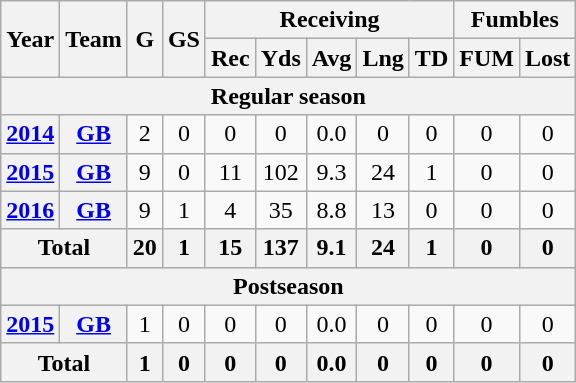<table class="wikitable" style="text-align: center;">
<tr>
<th rowspan="2">Year</th>
<th rowspan="2">Team</th>
<th rowspan="2">G</th>
<th rowspan="2">GS</th>
<th colspan="5">Receiving</th>
<th colspan="2">Fumbles</th>
</tr>
<tr>
<th>Rec</th>
<th>Yds</th>
<th>Avg</th>
<th>Lng</th>
<th>TD</th>
<th>FUM</th>
<th>Lost</th>
</tr>
<tr>
<th colspan=11><strong>Regular season</strong></th>
</tr>
<tr>
<th><a href='#'>2014</a></th>
<th><a href='#'>GB</a></th>
<td>2</td>
<td>0</td>
<td>0</td>
<td>0</td>
<td>0.0</td>
<td>0</td>
<td>0</td>
<td>0</td>
<td>0</td>
</tr>
<tr>
<th><a href='#'>2015</a></th>
<th><a href='#'>GB</a></th>
<td>9</td>
<td>0</td>
<td>11</td>
<td>102</td>
<td>9.3</td>
<td>24</td>
<td>1</td>
<td>0</td>
<td>0</td>
</tr>
<tr>
<th><a href='#'>2016</a></th>
<th><a href='#'>GB</a></th>
<td>9</td>
<td>1</td>
<td>4</td>
<td>35</td>
<td>8.8</td>
<td>13</td>
<td>0</td>
<td>0</td>
<td>0</td>
</tr>
<tr>
<th colspan="2">Total</th>
<th>20</th>
<th>1</th>
<th>15</th>
<th>137</th>
<th>9.1</th>
<th>24</th>
<th>1</th>
<th>0</th>
<th>0</th>
</tr>
<tr>
<th colspan=11><strong>Postseason</strong></th>
</tr>
<tr>
<th><a href='#'>2015</a></th>
<th><a href='#'>GB</a></th>
<td>1</td>
<td>0</td>
<td>0</td>
<td>0</td>
<td>0.0</td>
<td>0</td>
<td>0</td>
<td>0</td>
<td>0</td>
</tr>
<tr>
<th colspan="2">Total</th>
<th>1</th>
<th>0</th>
<th>0</th>
<th>0</th>
<th>0.0</th>
<th>0</th>
<th>0</th>
<th>0</th>
<th>0</th>
</tr>
</table>
